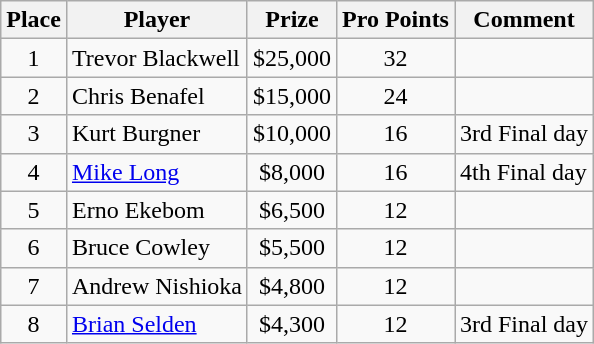<table class="wikitable">
<tr>
<th>Place</th>
<th>Player</th>
<th>Prize</th>
<th>Pro Points</th>
<th>Comment</th>
</tr>
<tr>
<td align=center>1</td>
<td> Trevor Blackwell</td>
<td align=center>$25,000</td>
<td align=center>32</td>
<td></td>
</tr>
<tr>
<td align=center>2</td>
<td> Chris Benafel</td>
<td align=center>$15,000</td>
<td align=center>24</td>
<td></td>
</tr>
<tr>
<td align=center>3</td>
<td> Kurt Burgner</td>
<td align=center>$10,000</td>
<td align=center>16</td>
<td>3rd Final day</td>
</tr>
<tr>
<td align=center>4</td>
<td> <a href='#'>Mike Long</a></td>
<td align=center>$8,000</td>
<td align=center>16</td>
<td>4th Final day</td>
</tr>
<tr>
<td align=center>5</td>
<td> Erno Ekebom</td>
<td align=center>$6,500</td>
<td align=center>12</td>
<td></td>
</tr>
<tr>
<td align=center>6</td>
<td> Bruce Cowley</td>
<td align=center>$5,500</td>
<td align=center>12</td>
<td></td>
</tr>
<tr>
<td align=center>7</td>
<td> Andrew Nishioka</td>
<td align=center>$4,800</td>
<td align=center>12</td>
<td></td>
</tr>
<tr>
<td align=center>8</td>
<td> <a href='#'>Brian Selden</a></td>
<td align=center>$4,300</td>
<td align=center>12</td>
<td>3rd Final day</td>
</tr>
</table>
